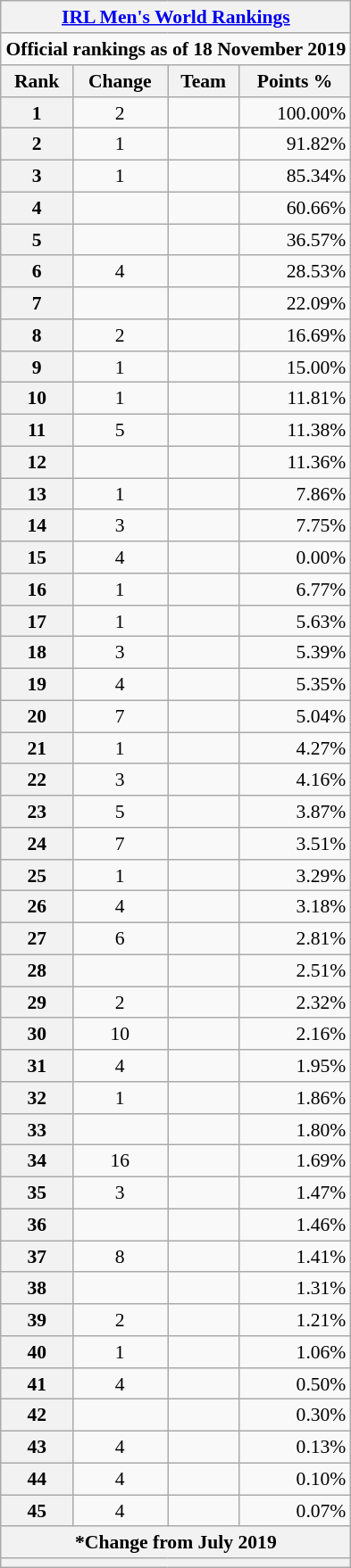<table class="wikitable" style="text-align:center; font-size: 90%; float: left; margin-left: 1em;">
<tr>
<th colspan="4"><a href='#'>IRL Men's World Rankings</a></th>
</tr>
<tr>
<td colspan=4 style="text-align:center;"><strong>Official rankings as of 18 November 2019</strong><noinclude></noinclude></td>
</tr>
<tr>
<th>Rank</th>
<th>Change</th>
<th>Team</th>
<th>Points %</th>
</tr>
<tr>
<th>1</th>
<td> 2</td>
<td style="text-align:left;"></td>
<td style="text-align:right;">100.00%</td>
</tr>
<tr>
<th>2</th>
<td> 1</td>
<td style="text-align:left;"></td>
<td style="text-align:right;">91.82%</td>
</tr>
<tr>
<th>3</th>
<td> 1</td>
<td style="text-align:left;"></td>
<td style="text-align:right;">85.34%</td>
</tr>
<tr>
<th>4</th>
<td></td>
<td style="text-align:left;"></td>
<td style="text-align:right;">60.66%</td>
</tr>
<tr>
<th>5</th>
<td></td>
<td style="text-align:left;"></td>
<td style="text-align:right;">36.57%</td>
</tr>
<tr>
<th>6</th>
<td> 4</td>
<td style="text-align:left;"></td>
<td style="text-align:right;">28.53%</td>
</tr>
<tr>
<th>7</th>
<td></td>
<td style="text-align:left;"></td>
<td style="text-align:right;">22.09%</td>
</tr>
<tr>
<th>8</th>
<td> 2</td>
<td style="text-align:left;"></td>
<td style="text-align:right;">16.69%</td>
</tr>
<tr>
<th>9</th>
<td> 1</td>
<td style="text-align:left;"></td>
<td style="text-align:right;">15.00%</td>
</tr>
<tr>
<th>10</th>
<td> 1</td>
<td style="text-align:left;"></td>
<td style="text-align:right;">11.81%</td>
</tr>
<tr>
<th>11</th>
<td> 5</td>
<td style="text-align:left;"></td>
<td style="text-align:right;">11.38%</td>
</tr>
<tr>
<th>12</th>
<td></td>
<td style="text-align:left;"></td>
<td style="text-align:right;">11.36%</td>
</tr>
<tr>
<th>13</th>
<td> 1</td>
<td style="text-align:left;"></td>
<td style="text-align:right;">7.86%</td>
</tr>
<tr>
<th>14</th>
<td> 3</td>
<td style="text-align:left;"></td>
<td style="text-align:right;">7.75%</td>
</tr>
<tr>
<th>15</th>
<td> 4</td>
<td style="text-align:left;"></td>
<td style="text-align:right;">0.00%</td>
</tr>
<tr>
<th>16</th>
<td> 1</td>
<td style="text-align:left;"></td>
<td style="text-align:right;">6.77%</td>
</tr>
<tr>
<th>17</th>
<td> 1</td>
<td style="text-align:left;"></td>
<td style="text-align:right;">5.63%</td>
</tr>
<tr>
<th>18</th>
<td> 3</td>
<td style="text-align:left;"></td>
<td style="text-align:right;">5.39%</td>
</tr>
<tr>
<th>19</th>
<td> 4</td>
<td style="text-align:left;"></td>
<td style="text-align:right;">5.35%</td>
</tr>
<tr>
<th>20</th>
<td> 7</td>
<td style="text-align:left;"></td>
<td style="text-align:right;">5.04%</td>
</tr>
<tr>
<th>21</th>
<td> 1</td>
<td style="text-align:left;"></td>
<td style="text-align:right;">4.27%</td>
</tr>
<tr>
<th>22</th>
<td> 3</td>
<td style="text-align:left;"></td>
<td style="text-align:right;">4.16%</td>
</tr>
<tr>
<th>23</th>
<td> 5</td>
<td style="text-align:left;"></td>
<td style="text-align:right;">3.87%</td>
</tr>
<tr>
<th>24</th>
<td> 7</td>
<td style="text-align:left;"></td>
<td style="text-align:right;">3.51%</td>
</tr>
<tr>
<th>25</th>
<td> 1</td>
<td style="text-align:left;"></td>
<td style="text-align:right;">3.29%</td>
</tr>
<tr>
<th>26</th>
<td> 4</td>
<td style="text-align:left;"></td>
<td style="text-align:right;">3.18%</td>
</tr>
<tr>
<th>27</th>
<td> 6</td>
<td style="text-align:left;"></td>
<td style="text-align:right;">2.81%</td>
</tr>
<tr>
<th>28</th>
<td></td>
<td style="text-align:left;"></td>
<td style="text-align:right;">2.51%</td>
</tr>
<tr>
<th>29</th>
<td> 2</td>
<td style="text-align:left;"></td>
<td style="text-align:right;">2.32%</td>
</tr>
<tr>
<th>30</th>
<td> 10</td>
<td style="text-align:left;"></td>
<td style="text-align:right;">2.16%</td>
</tr>
<tr>
<th>31</th>
<td> 4</td>
<td style="text-align:left;"></td>
<td style="text-align:right;">1.95%</td>
</tr>
<tr>
<th>32</th>
<td> 1</td>
<td style="text-align:left;"></td>
<td style="text-align:right;">1.86%</td>
</tr>
<tr>
<th>33</th>
<td></td>
<td style="text-align:left;"></td>
<td style="text-align:right;">1.80%</td>
</tr>
<tr>
<th>34</th>
<td> 16</td>
<td style="text-align:left;"></td>
<td style="text-align:right;">1.69%</td>
</tr>
<tr>
<th>35</th>
<td> 3</td>
<td style="text-align:left;"></td>
<td style="text-align:right;">1.47%</td>
</tr>
<tr>
<th>36</th>
<td></td>
<td style="text-align:left;"></td>
<td style="text-align:right;">1.46%</td>
</tr>
<tr>
<th>37</th>
<td> 8</td>
<td style="text-align:left;"></td>
<td style="text-align:right;">1.41%</td>
</tr>
<tr>
<th>38</th>
<td></td>
<td style="text-align:left;"></td>
<td style="text-align:right;">1.31%</td>
</tr>
<tr>
<th>39</th>
<td> 2</td>
<td style="text-align:left;"></td>
<td style="text-align:right;">1.21%</td>
</tr>
<tr>
<th>40</th>
<td> 1</td>
<td style="text-align:left;"></td>
<td style="text-align:right;">1.06%</td>
</tr>
<tr>
<th>41</th>
<td> 4</td>
<td style="text-align:left;"></td>
<td style="text-align:right;">0.50%</td>
</tr>
<tr>
<th>42</th>
<td></td>
<td style="text-align:left;"></td>
<td style="text-align:right;">0.30%</td>
</tr>
<tr>
<th>43</th>
<td> 4</td>
<td style="text-align:left;"></td>
<td style="text-align:right;">0.13%</td>
</tr>
<tr>
<th>44</th>
<td> 4</td>
<td style="text-align:left;"></td>
<td style="text-align:right;">0.10%</td>
</tr>
<tr>
<th>45</th>
<td> 4</td>
<td style="text-align:left;"></td>
<td style="text-align:right;">0.07%</td>
</tr>
<tr>
<th colspan=4>*Change from July 2019</th>
</tr>
<tr>
<th colspan=4></th>
</tr>
</table>
